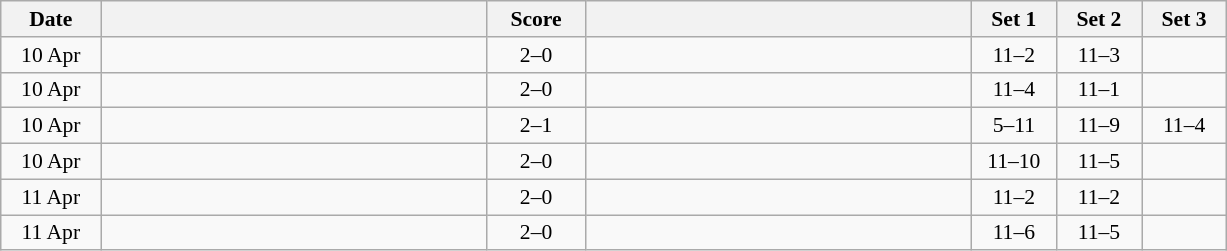<table class="wikitable" style="text-align: center; font-size:90% ">
<tr>
<th width="60">Date</th>
<th align="right" width="250"></th>
<th width="60">Score</th>
<th align="left" width="250"></th>
<th width="50">Set 1</th>
<th width="50">Set 2</th>
<th width="50">Set 3</th>
</tr>
<tr>
<td>10 Apr</td>
<td align=left><strong><br></strong></td>
<td align=center>2–0</td>
<td align=left><br></td>
<td>11–2</td>
<td>11–3</td>
<td></td>
</tr>
<tr>
<td>10 Apr</td>
<td align=left><strong><br></strong></td>
<td align=center>2–0</td>
<td align=left><br></td>
<td>11–4</td>
<td>11–1</td>
<td></td>
</tr>
<tr>
<td>10 Apr</td>
<td align=left><strong><br></strong></td>
<td align=center>2–1</td>
<td align=left><br></td>
<td>5–11</td>
<td>11–9</td>
<td>11–4</td>
</tr>
<tr>
<td>10 Apr</td>
<td align=left><strong><br></strong></td>
<td align=center>2–0</td>
<td align=left><br></td>
<td>11–10</td>
<td>11–5</td>
<td></td>
</tr>
<tr>
<td>11 Apr</td>
<td align=left><strong><br></strong></td>
<td align=center>2–0</td>
<td align=left><br></td>
<td>11–2</td>
<td>11–2</td>
<td></td>
</tr>
<tr>
<td>11 Apr</td>
<td align=left><strong><br></strong></td>
<td align=center>2–0</td>
<td align=left><br></td>
<td>11–6</td>
<td>11–5</td>
<td></td>
</tr>
</table>
